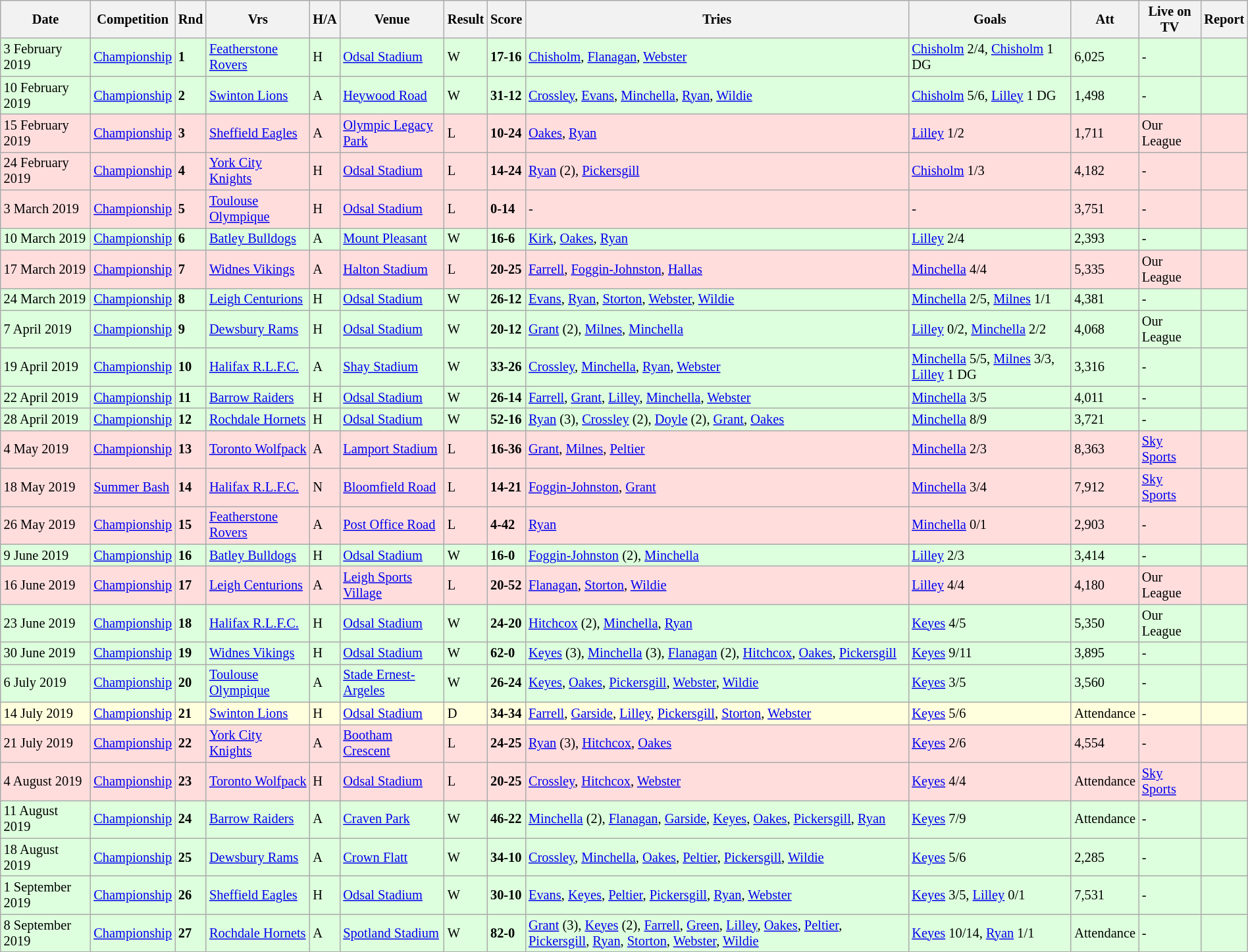<table class="wikitable"  style="font-size:85%; width:100%;">
<tr>
<th>Date</th>
<th>Competition</th>
<th>Rnd</th>
<th>Vrs</th>
<th>H/A</th>
<th>Venue</th>
<th>Result</th>
<th>Score</th>
<th>Tries</th>
<th>Goals</th>
<th>Att</th>
<th>Live on TV</th>
<th>Report</th>
</tr>
<tr style="background:#ddffdd;" width=20 | >
<td>3 February 2019</td>
<td><a href='#'>Championship</a></td>
<td><strong>1</strong></td>
<td><a href='#'>Featherstone Rovers</a></td>
<td>H</td>
<td><a href='#'>Odsal Stadium</a></td>
<td>W</td>
<td><strong>17-16</strong></td>
<td><a href='#'>Chisholm</a>, <a href='#'>Flanagan</a>, <a href='#'>Webster</a></td>
<td><a href='#'>Chisholm</a> 2/4, <a href='#'>Chisholm</a> 1 DG</td>
<td>6,025</td>
<td>-</td>
<td></td>
</tr>
<tr style="background:#ddffdd;" width=20 | >
<td>10 February 2019</td>
<td><a href='#'>Championship</a></td>
<td><strong>2</strong></td>
<td><a href='#'>Swinton Lions</a></td>
<td>A</td>
<td><a href='#'>Heywood Road</a></td>
<td>W</td>
<td><strong>31-12</strong></td>
<td><a href='#'>Crossley</a>, <a href='#'>Evans</a>, <a href='#'>Minchella</a>, <a href='#'>Ryan</a>, <a href='#'>Wildie</a></td>
<td><a href='#'>Chisholm</a> 5/6, <a href='#'>Lilley</a> 1 DG</td>
<td>1,498</td>
<td>-</td>
<td></td>
</tr>
<tr style="background:#ffdddd;" width=20 | >
<td>15 February 2019</td>
<td><a href='#'>Championship</a></td>
<td><strong>3</strong></td>
<td><a href='#'>Sheffield Eagles</a></td>
<td>A</td>
<td><a href='#'>Olympic Legacy Park</a></td>
<td>L</td>
<td><strong>10-24</strong></td>
<td><a href='#'>Oakes</a>, <a href='#'>Ryan</a></td>
<td><a href='#'>Lilley</a> 1/2</td>
<td>1,711</td>
<td>Our League</td>
<td></td>
</tr>
<tr style="background:#ffdddd;" width=20 | >
<td>24 February 2019</td>
<td><a href='#'>Championship</a></td>
<td><strong>4</strong></td>
<td><a href='#'>York City Knights</a></td>
<td>H</td>
<td><a href='#'>Odsal Stadium</a></td>
<td>L</td>
<td><strong>14-24</strong></td>
<td><a href='#'>Ryan</a> (2), <a href='#'>Pickersgill</a></td>
<td><a href='#'>Chisholm</a> 1/3</td>
<td>4,182</td>
<td>-</td>
<td></td>
</tr>
<tr style="background:#ffdddd;" width=20 | >
<td>3 March 2019</td>
<td><a href='#'>Championship</a></td>
<td><strong>5</strong></td>
<td><a href='#'>Toulouse Olympique</a></td>
<td>H</td>
<td><a href='#'>Odsal Stadium</a></td>
<td>L</td>
<td><strong>0-14</strong></td>
<td>-</td>
<td>-</td>
<td>3,751</td>
<td>-</td>
<td></td>
</tr>
<tr style="background:#ddffdd;" width=20 | >
<td>10 March 2019</td>
<td><a href='#'>Championship</a></td>
<td><strong>6</strong></td>
<td><a href='#'>Batley Bulldogs</a></td>
<td>A</td>
<td><a href='#'>Mount Pleasant</a></td>
<td>W</td>
<td><strong>16-6</strong></td>
<td><a href='#'>Kirk</a>, <a href='#'>Oakes</a>, <a href='#'>Ryan</a></td>
<td><a href='#'>Lilley</a> 2/4</td>
<td>2,393</td>
<td>-</td>
<td></td>
</tr>
<tr style="background:#ffdddd;" width=20>
<td>17 March 2019</td>
<td><a href='#'>Championship</a></td>
<td><strong>7</strong></td>
<td><a href='#'>Widnes Vikings</a></td>
<td>A</td>
<td><a href='#'>Halton Stadium</a></td>
<td>L</td>
<td><strong>20-25</strong></td>
<td><a href='#'>Farrell</a>, <a href='#'>Foggin-Johnston</a>, <a href='#'>Hallas</a></td>
<td><a href='#'>Minchella</a> 4/4</td>
<td>5,335</td>
<td>Our League</td>
<td></td>
</tr>
<tr style="background:#ddffdd;" width=20 | >
<td>24 March 2019</td>
<td><a href='#'>Championship</a></td>
<td><strong>8</strong></td>
<td><a href='#'>Leigh Centurions</a></td>
<td>H</td>
<td><a href='#'>Odsal Stadium</a></td>
<td>W</td>
<td><strong>26-12</strong></td>
<td><a href='#'>Evans</a>, <a href='#'>Ryan</a>, <a href='#'>Storton</a>, <a href='#'>Webster</a>, <a href='#'>Wildie</a></td>
<td><a href='#'>Minchella</a> 2/5, <a href='#'>Milnes</a> 1/1</td>
<td>4,381</td>
<td>-</td>
<td></td>
</tr>
<tr style="background:#ddffdd;" width=20 | >
<td>7 April 2019</td>
<td><a href='#'>Championship</a></td>
<td><strong>9</strong></td>
<td><a href='#'>Dewsbury Rams</a></td>
<td>H</td>
<td><a href='#'>Odsal Stadium</a></td>
<td>W</td>
<td><strong>20-12</strong></td>
<td><a href='#'>Grant</a> (2), <a href='#'>Milnes</a>, <a href='#'>Minchella</a></td>
<td><a href='#'>Lilley</a> 0/2, <a href='#'>Minchella</a> 2/2</td>
<td>4,068</td>
<td>Our League</td>
<td></td>
</tr>
<tr style="background:#ddffdd;" width=20 | >
<td>19 April 2019</td>
<td><a href='#'>Championship</a></td>
<td><strong>10</strong></td>
<td><a href='#'>Halifax R.L.F.C.</a></td>
<td>A</td>
<td><a href='#'>Shay Stadium</a></td>
<td>W</td>
<td><strong>33-26</strong></td>
<td><a href='#'>Crossley</a>, <a href='#'>Minchella</a>, <a href='#'>Ryan</a>, <a href='#'>Webster</a></td>
<td><a href='#'>Minchella</a> 5/5, <a href='#'>Milnes</a> 3/3, <a href='#'>Lilley</a> 1 DG</td>
<td>3,316</td>
<td>-</td>
<td></td>
</tr>
<tr style="background:#ddffdd;" width=20 | >
<td>22 April 2019</td>
<td><a href='#'>Championship</a></td>
<td><strong>11</strong></td>
<td><a href='#'>Barrow Raiders</a></td>
<td>H</td>
<td><a href='#'>Odsal Stadium</a></td>
<td>W</td>
<td><strong>26-14</strong></td>
<td><a href='#'>Farrell</a>, <a href='#'>Grant</a>, <a href='#'>Lilley</a>, <a href='#'>Minchella</a>, <a href='#'>Webster</a></td>
<td><a href='#'>Minchella</a> 3/5</td>
<td>4,011</td>
<td>-</td>
<td></td>
</tr>
<tr style="background:#ddffdd;" width=20 | >
<td>28 April 2019</td>
<td><a href='#'>Championship</a></td>
<td><strong>12</strong></td>
<td><a href='#'>Rochdale Hornets</a></td>
<td>H</td>
<td><a href='#'>Odsal Stadium</a></td>
<td>W</td>
<td><strong>52-16</strong></td>
<td><a href='#'>Ryan</a> (3), <a href='#'>Crossley</a> (2), <a href='#'>Doyle</a> (2), <a href='#'>Grant</a>, <a href='#'>Oakes</a></td>
<td><a href='#'>Minchella</a> 8/9</td>
<td>3,721</td>
<td>-</td>
<td></td>
</tr>
<tr style="background:#ffdddd;" width=20 | >
<td>4 May 2019</td>
<td><a href='#'>Championship</a></td>
<td><strong>13</strong></td>
<td><a href='#'>Toronto Wolfpack</a></td>
<td>A</td>
<td><a href='#'>Lamport Stadium</a></td>
<td>L</td>
<td><strong>16-36</strong></td>
<td><a href='#'>Grant</a>, <a href='#'>Milnes</a>, <a href='#'>Peltier</a></td>
<td><a href='#'>Minchella</a> 2/3</td>
<td>8,363</td>
<td><a href='#'>Sky Sports</a></td>
<td></td>
</tr>
<tr style="background:#ffdddd;" width=20 | >
<td>18 May 2019</td>
<td><a href='#'>Summer Bash</a></td>
<td><strong>14</strong></td>
<td><a href='#'>Halifax R.L.F.C.</a></td>
<td>N</td>
<td><a href='#'>Bloomfield Road</a></td>
<td>L</td>
<td><strong>14-21</strong></td>
<td><a href='#'>Foggin-Johnston</a>, <a href='#'>Grant</a></td>
<td><a href='#'>Minchella</a> 3/4</td>
<td>7,912</td>
<td><a href='#'>Sky Sports</a></td>
<td></td>
</tr>
<tr style="background:#ffdddd;" width=20 | >
<td>26 May 2019</td>
<td><a href='#'>Championship</a></td>
<td><strong>15</strong></td>
<td><a href='#'>Featherstone Rovers</a></td>
<td>A</td>
<td><a href='#'>Post Office Road</a></td>
<td>L</td>
<td><strong>4-42</strong></td>
<td><a href='#'>Ryan</a></td>
<td><a href='#'>Minchella</a> 0/1</td>
<td>2,903</td>
<td>-</td>
<td></td>
</tr>
<tr style="background:#ddffdd;" width=20 | >
<td>9 June 2019</td>
<td><a href='#'>Championship</a></td>
<td><strong>16</strong></td>
<td><a href='#'>Batley Bulldogs</a></td>
<td>H</td>
<td><a href='#'>Odsal Stadium</a></td>
<td>W</td>
<td><strong>16-0</strong></td>
<td><a href='#'>Foggin-Johnston</a> (2), <a href='#'>Minchella</a></td>
<td><a href='#'>Lilley</a> 2/3</td>
<td>3,414</td>
<td>-</td>
<td></td>
</tr>
<tr style="background:#ffdddd;" width=20 | >
<td>16 June 2019</td>
<td><a href='#'>Championship</a></td>
<td><strong>17</strong></td>
<td><a href='#'>Leigh Centurions</a></td>
<td>A</td>
<td><a href='#'>Leigh Sports Village</a></td>
<td>L</td>
<td><strong>20-52</strong></td>
<td><a href='#'>Flanagan</a>, <a href='#'>Storton</a>, <a href='#'>Wildie</a></td>
<td><a href='#'>Lilley</a> 4/4</td>
<td>4,180</td>
<td>Our League</td>
<td></td>
</tr>
<tr style="background:#ddffdd;" width=20 | >
<td>23 June 2019</td>
<td><a href='#'>Championship</a></td>
<td><strong>18</strong></td>
<td><a href='#'>Halifax R.L.F.C.</a></td>
<td>H</td>
<td><a href='#'>Odsal Stadium</a></td>
<td>W</td>
<td><strong>24-20</strong></td>
<td><a href='#'>Hitchcox</a> (2), <a href='#'>Minchella</a>, <a href='#'>Ryan</a></td>
<td><a href='#'>Keyes</a> 4/5</td>
<td>5,350</td>
<td>Our League</td>
<td></td>
</tr>
<tr style="background:#ddffdd;" width=20 | >
<td>30 June 2019</td>
<td><a href='#'>Championship</a></td>
<td><strong>19</strong></td>
<td><a href='#'>Widnes Vikings</a></td>
<td>H</td>
<td><a href='#'>Odsal Stadium</a></td>
<td>W</td>
<td><strong>62-0</strong></td>
<td><a href='#'>Keyes</a> (3), <a href='#'>Minchella</a> (3), <a href='#'>Flanagan</a> (2), <a href='#'>Hitchcox</a>, <a href='#'>Oakes</a>, <a href='#'>Pickersgill</a></td>
<td><a href='#'>Keyes</a> 9/11</td>
<td>3,895</td>
<td>-</td>
<td></td>
</tr>
<tr style="background:#ddffdd;" width=20 | >
<td>6 July 2019</td>
<td><a href='#'>Championship</a></td>
<td><strong>20</strong></td>
<td><a href='#'>Toulouse Olympique</a></td>
<td>A</td>
<td><a href='#'>Stade Ernest-Argeles</a></td>
<td>W</td>
<td><strong>26-24</strong></td>
<td><a href='#'>Keyes</a>, <a href='#'>Oakes</a>, <a href='#'>Pickersgill</a>, <a href='#'>Webster</a>, <a href='#'>Wildie</a></td>
<td><a href='#'>Keyes</a> 3/5</td>
<td>3,560</td>
<td>-</td>
<td></td>
</tr>
<tr style="background:#ffffdd"  width=20 | >
<td>14 July 2019</td>
<td><a href='#'>Championship</a></td>
<td><strong>21</strong></td>
<td><a href='#'>Swinton Lions</a></td>
<td>H</td>
<td><a href='#'>Odsal Stadium</a></td>
<td>D</td>
<td><strong>34-34</strong></td>
<td><a href='#'>Farrell</a>, <a href='#'>Garside</a>, <a href='#'>Lilley</a>, <a href='#'>Pickersgill</a>, <a href='#'>Storton</a>, <a href='#'>Webster</a></td>
<td><a href='#'>Keyes</a> 5/6</td>
<td>Attendance</td>
<td>-</td>
<td></td>
</tr>
<tr style="background:#ffdddd;" width=20 | >
<td>21 July 2019</td>
<td><a href='#'>Championship</a></td>
<td><strong>22</strong></td>
<td><a href='#'>York City Knights</a></td>
<td>A</td>
<td><a href='#'>Bootham Crescent</a></td>
<td>L</td>
<td><strong>24-25</strong></td>
<td><a href='#'>Ryan</a> (3), <a href='#'>Hitchcox</a>, <a href='#'>Oakes</a></td>
<td><a href='#'>Keyes</a> 2/6</td>
<td>4,554</td>
<td>-</td>
<td></td>
</tr>
<tr style="background:#ffdddd;" width=20 | >
<td>4 August 2019</td>
<td><a href='#'>Championship</a></td>
<td><strong>23</strong></td>
<td><a href='#'>Toronto Wolfpack</a></td>
<td>H</td>
<td><a href='#'>Odsal Stadium</a></td>
<td>L</td>
<td><strong>20-25</strong></td>
<td><a href='#'>Crossley</a>, <a href='#'>Hitchcox</a>, <a href='#'>Webster</a></td>
<td><a href='#'>Keyes</a> 4/4</td>
<td>Attendance</td>
<td><a href='#'>Sky Sports</a></td>
<td></td>
</tr>
<tr style="background:#ddffdd;" width=20 | >
<td>11 August 2019</td>
<td><a href='#'>Championship</a></td>
<td><strong>24</strong></td>
<td><a href='#'>Barrow Raiders</a></td>
<td>A</td>
<td><a href='#'>Craven Park</a></td>
<td>W</td>
<td><strong>46-22</strong></td>
<td><a href='#'>Minchella</a> (2), <a href='#'>Flanagan</a>, <a href='#'>Garside</a>, <a href='#'>Keyes</a>, <a href='#'>Oakes</a>, <a href='#'>Pickersgill</a>, <a href='#'>Ryan</a></td>
<td><a href='#'>Keyes</a> 7/9</td>
<td>Attendance</td>
<td>-</td>
<td></td>
</tr>
<tr style="background:#ddffdd;" width=20 | >
<td>18 August 2019</td>
<td><a href='#'>Championship</a></td>
<td><strong>25</strong></td>
<td><a href='#'>Dewsbury Rams</a></td>
<td>A</td>
<td><a href='#'>Crown Flatt</a></td>
<td>W</td>
<td><strong>34-10</strong></td>
<td><a href='#'>Crossley</a>, <a href='#'>Minchella</a>, <a href='#'>Oakes</a>, <a href='#'>Peltier</a>, <a href='#'>Pickersgill</a>, <a href='#'>Wildie</a></td>
<td><a href='#'>Keyes</a> 5/6</td>
<td>2,285</td>
<td>-</td>
<td></td>
</tr>
<tr style="background:#ddffdd;" width=20 | >
<td>1 September 2019</td>
<td><a href='#'>Championship</a></td>
<td><strong>26</strong></td>
<td><a href='#'>Sheffield Eagles</a></td>
<td>H</td>
<td><a href='#'>Odsal Stadium</a></td>
<td>W</td>
<td><strong>30-10</strong></td>
<td><a href='#'>Evans</a>, <a href='#'>Keyes</a>, <a href='#'>Peltier</a>, <a href='#'>Pickersgill</a>, <a href='#'>Ryan</a>, <a href='#'>Webster</a></td>
<td><a href='#'>Keyes</a> 3/5, <a href='#'>Lilley</a> 0/1</td>
<td>7,531</td>
<td>-</td>
<td></td>
</tr>
<tr style="background:#ddffdd;" width=20 | >
<td>8 September 2019</td>
<td><a href='#'>Championship</a></td>
<td><strong>27</strong></td>
<td><a href='#'>Rochdale Hornets</a></td>
<td>A</td>
<td><a href='#'>Spotland Stadium</a></td>
<td>W</td>
<td><strong>82-0</strong></td>
<td><a href='#'>Grant</a> (3), <a href='#'>Keyes</a> (2), <a href='#'>Farrell</a>, <a href='#'>Green</a>, <a href='#'>Lilley</a>, <a href='#'>Oakes</a>, <a href='#'>Peltier</a>, <a href='#'>Pickersgill</a>, <a href='#'>Ryan</a>, <a href='#'>Storton</a>, <a href='#'>Webster</a>, <a href='#'>Wildie</a></td>
<td><a href='#'>Keyes</a> 10/14, <a href='#'>Ryan</a> 1/1</td>
<td>Attendance</td>
<td>-</td>
<td></td>
</tr>
</table>
